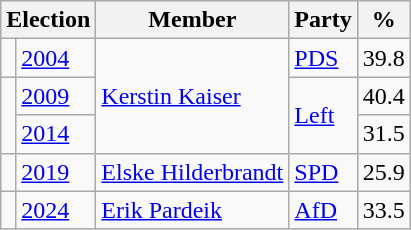<table class=wikitable>
<tr>
<th colspan=2>Election</th>
<th>Member</th>
<th>Party</th>
<th>%</th>
</tr>
<tr>
<td bgcolor=></td>
<td><a href='#'>2004</a></td>
<td rowspan=3><a href='#'>Kerstin Kaiser</a></td>
<td><a href='#'>PDS</a></td>
<td align=right>39.8</td>
</tr>
<tr>
<td rowspan=2 bgcolor=></td>
<td><a href='#'>2009</a></td>
<td rowspan=2><a href='#'>Left</a></td>
<td align=right>40.4</td>
</tr>
<tr>
<td><a href='#'>2014</a></td>
<td align=right>31.5</td>
</tr>
<tr>
<td bgcolor=></td>
<td><a href='#'>2019</a></td>
<td><a href='#'>Elske Hilderbrandt</a></td>
<td><a href='#'>SPD</a></td>
<td align=right>25.9</td>
</tr>
<tr>
<td bgcolor=></td>
<td><a href='#'>2024</a></td>
<td><a href='#'>Erik Pardeik</a></td>
<td><a href='#'>AfD</a></td>
<td align=right>33.5</td>
</tr>
</table>
